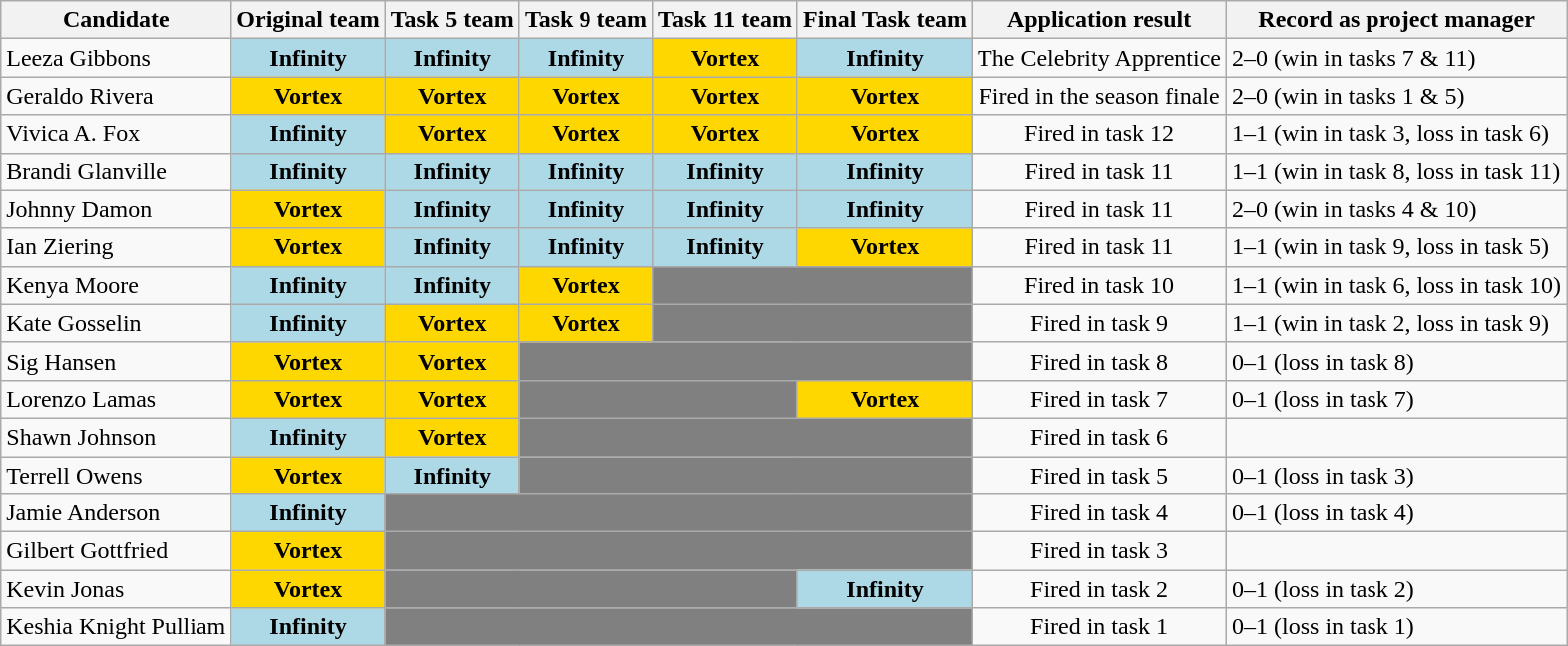<table class="wikitable">
<tr>
<th bgcolor="gray">Candidate</th>
<th bgcolor="gray">Original team</th>
<th bgcolor="gray">Task 5 team</th>
<th bgcolor="gray">Task 9 team</th>
<th bgcolor="gray">Task 11 team</th>
<th bgcolor="gray">Final Task team</th>
<th bgcolor="gray">Application result</th>
<th bgcolor="gray">Record as project manager</th>
</tr>
<tr>
<td>Leeza Gibbons</td>
<td style="text-align:center; background:lightblue;"><strong>Infinity</strong></td>
<td style="text-align:center; background:lightblue;"><strong>Infinity</strong></td>
<td style="text-align:center; background:lightblue;"><strong>Infinity</strong></td>
<td style="text-align:center; background:gold;"><strong>Vortex</strong></td>
<td style="text-align:center; background:lightblue;"><strong>Infinity</strong></td>
<td style="text-align:center;">The Celebrity Apprentice</td>
<td>2–0 (win in tasks 7 & 11)</td>
</tr>
<tr>
<td>Geraldo Rivera</td>
<td style="text-align:center; background:gold;"><strong>Vortex</strong></td>
<td style="text-align:center; background:gold;"><strong>Vortex</strong></td>
<td style="text-align:center; background:gold;"><strong>Vortex</strong></td>
<td style="text-align:center; background:gold;"><strong>Vortex</strong></td>
<td style="text-align:center; background:gold;"><strong>Vortex</strong></td>
<td style="text-align:center;">Fired in the season finale</td>
<td>2–0 (win in tasks 1 & 5)</td>
</tr>
<tr>
<td>Vivica A. Fox</td>
<td style="text-align:center; background:lightblue;"><strong>Infinity</strong></td>
<td style="text-align:center; background:gold;"><strong>Vortex</strong></td>
<td style="text-align:center; background:gold;"><strong>Vortex</strong></td>
<td style="text-align:center; background:gold;"><strong>Vortex</strong></td>
<td style="text-align:center; background:gold;"><strong>Vortex</strong></td>
<td style="text-align:center;">Fired in task 12</td>
<td>1–1 (win in task 3, loss in task 6)</td>
</tr>
<tr>
<td>Brandi Glanville</td>
<td style="text-align:center; background:lightblue;"><strong>Infinity</strong></td>
<td style="text-align:center; background:lightblue;"><strong>Infinity</strong></td>
<td style="text-align:center; background:lightblue;"><strong>Infinity</strong></td>
<td style="text-align:center; background:lightblue;"><strong>Infinity</strong></td>
<td style="text-align:center; background:lightblue;"><strong>Infinity</strong></td>
<td style="text-align:center;">Fired in task 11</td>
<td>1–1 (win in task 8, loss in task 11)</td>
</tr>
<tr>
<td>Johnny Damon</td>
<td style="text-align:center; background:gold;"><strong>Vortex</strong></td>
<td style="text-align:center; background:lightblue;"><strong>Infinity</strong></td>
<td style="text-align:center; background:lightblue;"><strong>Infinity</strong></td>
<td style="text-align:center; background:lightblue;"><strong>Infinity</strong></td>
<td style="text-align:center; background:lightblue;"><strong>Infinity</strong></td>
<td style="text-align:center;">Fired in task 11</td>
<td>2–0 (win in tasks 4 & 10)</td>
</tr>
<tr>
<td>Ian Ziering</td>
<td style="text-align:center; background:gold;"><strong>Vortex</strong></td>
<td style="text-align:center; background:lightblue;"><strong>Infinity</strong></td>
<td style="text-align:center; background:lightblue;"><strong>Infinity</strong></td>
<td style="text-align:center; background:lightblue;"><strong>Infinity</strong></td>
<td style="text-align:center; background:gold;"><strong>Vortex</strong></td>
<td style="text-align:center;">Fired in task 11</td>
<td>1–1 (win in task 9, loss in task 5)</td>
</tr>
<tr>
<td>Kenya Moore</td>
<td style="text-align:center; background:lightblue;"><strong>Infinity</strong></td>
<td style="text-align:center; background:lightblue;"><strong>Infinity</strong></td>
<td style="text-align:center; background:gold;"><strong>Vortex</strong></td>
<td colspan="2" style="background:gray;"></td>
<td style="text-align:center;">Fired in task 10</td>
<td>1–1 (win in task 6, loss in task 10)</td>
</tr>
<tr>
<td>Kate Gosselin</td>
<td style="text-align:center; background:lightblue;"><strong>Infinity</strong></td>
<td style="text-align:center; background:gold;"><strong>Vortex</strong></td>
<td style="text-align:center; background:gold;"><strong>Vortex</strong></td>
<td colspan="2" style="background:gray;"></td>
<td style="text-align:center;">Fired in task 9</td>
<td>1–1 (win in task 2, loss in task 9)</td>
</tr>
<tr>
<td>Sig Hansen</td>
<td style="text-align:center; background:gold;"><strong>Vortex</strong></td>
<td style="text-align:center; background:gold;"><strong>Vortex</strong></td>
<td colspan="3" style="background:gray;"></td>
<td style="text-align:center;">Fired in task 8</td>
<td>0–1 (loss in task 8)</td>
</tr>
<tr>
<td>Lorenzo Lamas</td>
<td style="text-align:center; background:gold;"><strong>Vortex</strong></td>
<td style="text-align:center; background:gold;"><strong>Vortex</strong></td>
<td colspan="2" style="background:gray;"></td>
<td style="text-align:center; background:gold;"><strong>Vortex</strong></td>
<td style="text-align:center;">Fired in task 7</td>
<td>0–1 (loss in task 7)</td>
</tr>
<tr>
<td>Shawn Johnson</td>
<td style="text-align:center; background:lightblue;"><strong>Infinity</strong></td>
<td style="text-align:center; background:gold;"><strong>Vortex</strong></td>
<td colspan="3" style="background:gray;"></td>
<td style="text-align:center;">Fired in task 6</td>
<td></td>
</tr>
<tr>
<td>Terrell Owens</td>
<td style="text-align:center; background:gold;"><strong>Vortex</strong></td>
<td style="text-align:center; background:lightblue;"><strong>Infinity</strong></td>
<td colspan="3" style="background:gray;"></td>
<td style="text-align:center;">Fired in task 5</td>
<td>0–1 (loss in task 3)</td>
</tr>
<tr>
<td>Jamie Anderson</td>
<td style="text-align:center; background:lightblue;"><strong>Infinity</strong></td>
<td colspan="4" style="background:gray;"></td>
<td style="text-align:center;">Fired in task 4</td>
<td>0–1 (loss in task 4)</td>
</tr>
<tr>
<td>Gilbert Gottfried</td>
<td style="text-align:center; background:gold;"><strong>Vortex</strong></td>
<td colspan="4" style="background:gray;"></td>
<td style="text-align:center;">Fired in task 3</td>
<td></td>
</tr>
<tr>
<td>Kevin Jonas</td>
<td style="text-align:center; background:gold;"><strong>Vortex</strong></td>
<td colspan="3" style="background:gray;"></td>
<td style="text-align:center; background:lightblue;"><strong>Infinity</strong></td>
<td style="text-align:center;">Fired in task 2</td>
<td>0–1 (loss in task 2)</td>
</tr>
<tr>
<td>Keshia Knight Pulliam</td>
<td style="text-align:center; background:lightblue;"><strong>Infinity</strong></td>
<td colspan="4" style="background:gray;"></td>
<td style="text-align:center;">Fired in task 1</td>
<td>0–1 (loss in task 1)</td>
</tr>
</table>
